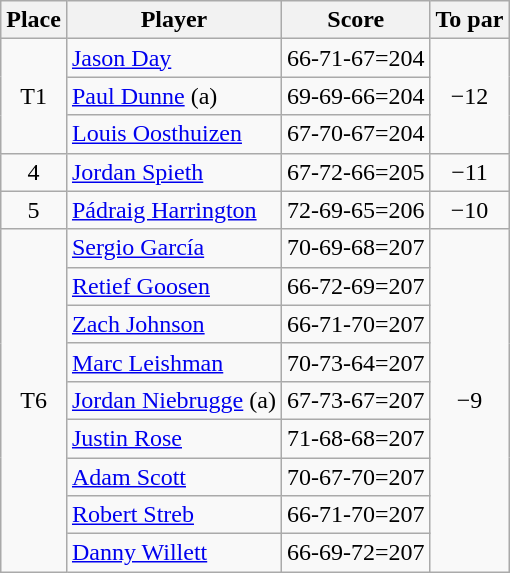<table class="wikitable">
<tr>
<th>Place</th>
<th>Player</th>
<th>Score</th>
<th>To par</th>
</tr>
<tr>
<td style="text-align:center;" rowspan="3">T1</td>
<td> <a href='#'>Jason Day</a></td>
<td>66-71-67=204</td>
<td style="text-align:center;" rowspan="3">−12</td>
</tr>
<tr>
<td> <a href='#'>Paul Dunne</a> (a)</td>
<td>69-69-66=204</td>
</tr>
<tr>
<td> <a href='#'>Louis Oosthuizen</a></td>
<td>67-70-67=204</td>
</tr>
<tr>
<td align=center>4</td>
<td> <a href='#'>Jordan Spieth</a></td>
<td>67-72-66=205</td>
<td align=center>−11</td>
</tr>
<tr>
<td align=center>5</td>
<td> <a href='#'>Pádraig Harrington</a></td>
<td>72-69-65=206</td>
<td align=center>−10</td>
</tr>
<tr>
<td rowspan="9" style="text-align:center;">T6</td>
<td> <a href='#'>Sergio García</a></td>
<td>70-69-68=207</td>
<td style="text-align:center;" rowspan="9">−9</td>
</tr>
<tr>
<td> <a href='#'>Retief Goosen</a></td>
<td>66-72-69=207</td>
</tr>
<tr>
<td> <a href='#'>Zach Johnson</a></td>
<td>66-71-70=207</td>
</tr>
<tr>
<td> <a href='#'>Marc Leishman</a></td>
<td>70-73-64=207</td>
</tr>
<tr>
<td> <a href='#'>Jordan Niebrugge</a> (a)</td>
<td>67-73-67=207</td>
</tr>
<tr>
<td> <a href='#'>Justin Rose</a></td>
<td>71-68-68=207</td>
</tr>
<tr>
<td> <a href='#'>Adam Scott</a></td>
<td>70-67-70=207</td>
</tr>
<tr>
<td> <a href='#'>Robert Streb</a></td>
<td>66-71-70=207</td>
</tr>
<tr>
<td> <a href='#'>Danny Willett</a></td>
<td>66-69-72=207</td>
</tr>
</table>
